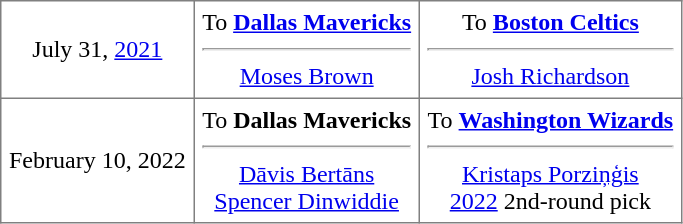<table border="1" style="border-collapse:collapse; text-align:center;"  cellpadding="5">
<tr>
<td>July 31, <a href='#'>2021</a></td>
<td>To <strong><a href='#'>Dallas Mavericks</a></strong><hr><a href='#'>Moses Brown</a></td>
<td>To <strong><a href='#'>Boston Celtics</a></strong><hr><a href='#'>Josh Richardson</a></td>
</tr>
<tr>
<td>February 10, 2022</td>
<td>To <strong>Dallas Mavericks</strong><hr><a href='#'>Dāvis Bertāns</a><br><a href='#'>Spencer Dinwiddie</a></td>
<td>To <strong><a href='#'>Washington Wizards</a></strong><hr><a href='#'>Kristaps Porziņģis</a><br><a href='#'>2022</a> 2nd-round pick</td>
</tr>
</table>
